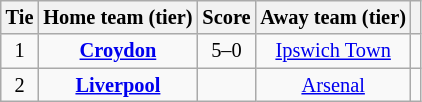<table class="wikitable" style="text-align:center; font-size:85%">
<tr>
<th>Tie</th>
<th>Home team (tier)</th>
<th>Score</th>
<th>Away team (tier)</th>
<th></th>
</tr>
<tr>
<td align="center">1</td>
<td><strong><a href='#'>Croydon</a></strong></td>
<td align="center">5–0</td>
<td><a href='#'>Ipswich Town</a></td>
<td></td>
</tr>
<tr>
<td align="center">2</td>
<td><strong><a href='#'>Liverpool</a></strong></td>
<td align="center"></td>
<td><a href='#'>Arsenal</a></td>
<td></td>
</tr>
</table>
